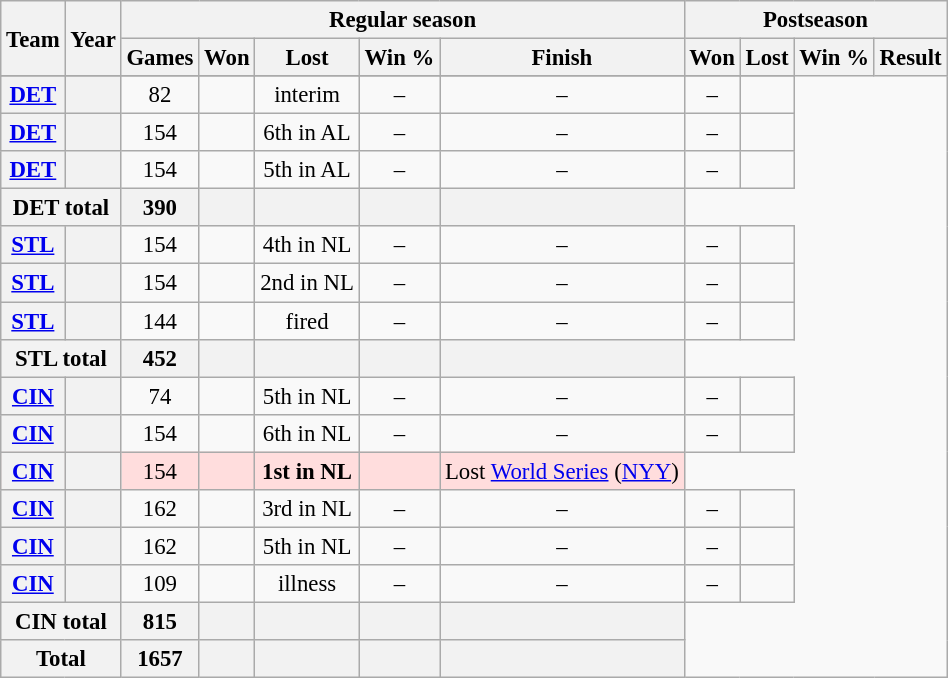<table class="wikitable" style="font-size: 95%; text-align:center;">
<tr>
<th rowspan="2">Team</th>
<th rowspan="2">Year</th>
<th colspan="5">Regular season</th>
<th colspan="4">Postseason</th>
</tr>
<tr>
<th>Games</th>
<th>Won</th>
<th>Lost</th>
<th>Win %</th>
<th>Finish</th>
<th>Won</th>
<th>Lost</th>
<th>Win %</th>
<th>Result</th>
</tr>
<tr>
</tr>
<tr>
<th><a href='#'>DET</a></th>
<th></th>
<td>82</td>
<td></td>
<td>interim</td>
<td>–</td>
<td>–</td>
<td>–</td>
<td></td>
</tr>
<tr>
<th><a href='#'>DET</a></th>
<th></th>
<td>154</td>
<td></td>
<td>6th in AL</td>
<td>–</td>
<td>–</td>
<td>–</td>
<td></td>
</tr>
<tr>
<th><a href='#'>DET</a></th>
<th></th>
<td>154</td>
<td></td>
<td>5th in AL</td>
<td>–</td>
<td>–</td>
<td>–</td>
<td></td>
</tr>
<tr>
<th colspan="2">DET total</th>
<th>390</th>
<th></th>
<th></th>
<th></th>
<th></th>
</tr>
<tr>
<th><a href='#'>STL</a></th>
<th></th>
<td>154</td>
<td></td>
<td>4th in NL</td>
<td>–</td>
<td>–</td>
<td>–</td>
<td></td>
</tr>
<tr>
<th><a href='#'>STL</a></th>
<th></th>
<td>154</td>
<td></td>
<td>2nd in NL</td>
<td>–</td>
<td>–</td>
<td>–</td>
<td></td>
</tr>
<tr>
<th><a href='#'>STL</a></th>
<th></th>
<td>144</td>
<td></td>
<td>fired</td>
<td>–</td>
<td>–</td>
<td>–</td>
<td></td>
</tr>
<tr>
<th colspan="2">STL total</th>
<th>452</th>
<th></th>
<th></th>
<th></th>
<th></th>
</tr>
<tr>
<th><a href='#'>CIN</a></th>
<th></th>
<td>74</td>
<td></td>
<td>5th in NL</td>
<td>–</td>
<td>–</td>
<td>–</td>
<td></td>
</tr>
<tr>
<th><a href='#'>CIN</a></th>
<th></th>
<td>154</td>
<td></td>
<td>6th in NL</td>
<td>–</td>
<td>–</td>
<td>–</td>
<td></td>
</tr>
<tr style="background:#fdd">
<th><a href='#'>CIN</a></th>
<th></th>
<td>154</td>
<td></td>
<td><strong>1st in NL</strong></td>
<td></td>
<td>Lost <a href='#'>World Series</a> (<a href='#'>NYY</a>)</td>
</tr>
<tr>
<th><a href='#'>CIN</a></th>
<th></th>
<td>162</td>
<td></td>
<td>3rd in NL</td>
<td>–</td>
<td>–</td>
<td>–</td>
<td></td>
</tr>
<tr>
<th><a href='#'>CIN</a></th>
<th></th>
<td>162</td>
<td></td>
<td>5th in NL</td>
<td>–</td>
<td>–</td>
<td>–</td>
<td></td>
</tr>
<tr>
<th><a href='#'>CIN</a></th>
<th></th>
<td>109</td>
<td></td>
<td>illness</td>
<td>–</td>
<td>–</td>
<td>–</td>
<td></td>
</tr>
<tr>
<th colspan="2">CIN total</th>
<th>815</th>
<th></th>
<th></th>
<th></th>
<th></th>
</tr>
<tr>
<th colspan="2">Total</th>
<th>1657</th>
<th></th>
<th></th>
<th></th>
<th></th>
</tr>
</table>
